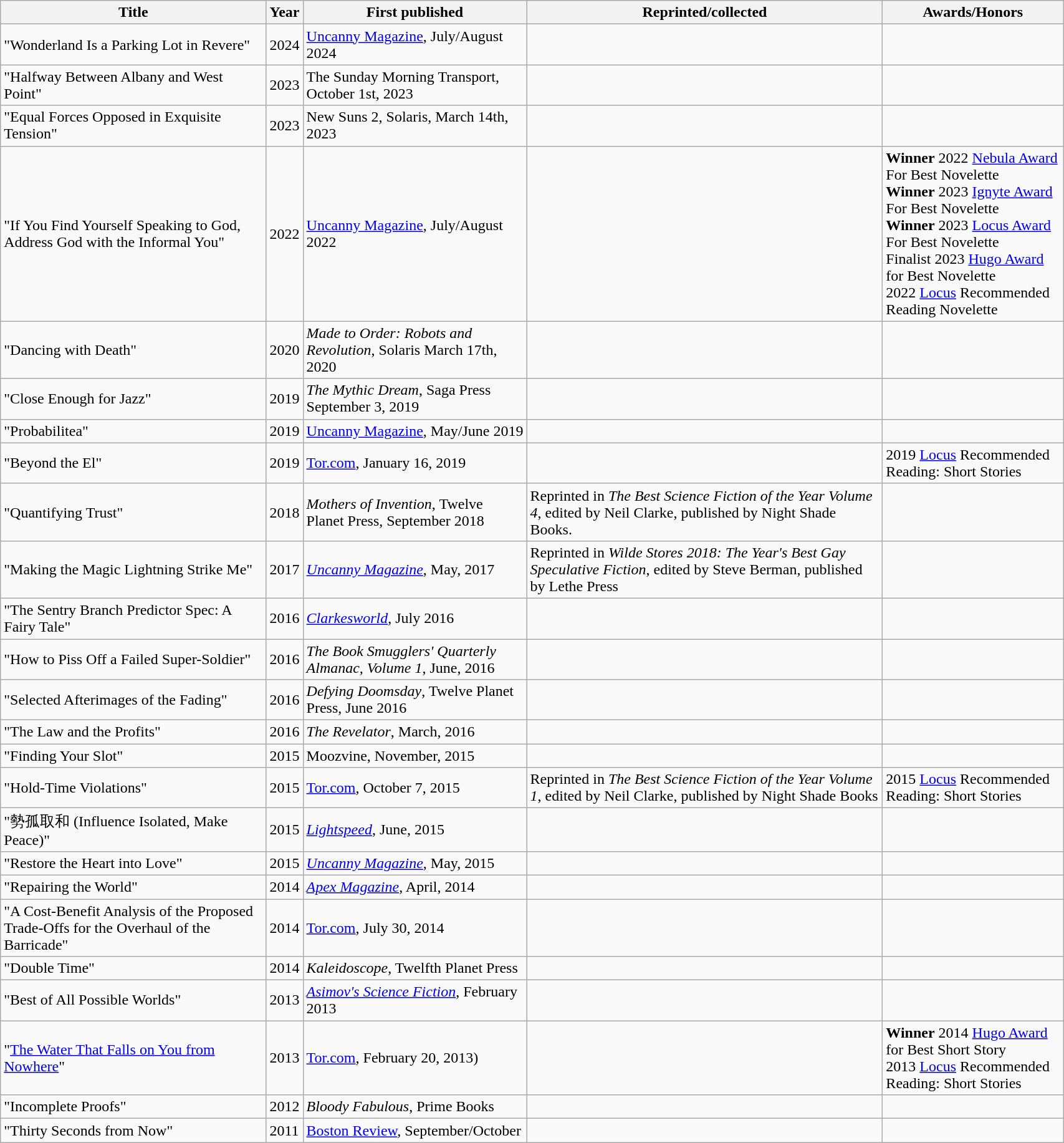<table class='wikitable sortable' width='90%'>
<tr>
<th width=25%>Title</th>
<th>Year</th>
<th>First published</th>
<th>Reprinted/collected</th>
<th>Awards/Honors</th>
</tr>
<tr>
<td>"Wonderland Is a Parking Lot in Revere"</td>
<td>2024</td>
<td><a href='#'>Uncanny Magazine</a>, July/August 2024</td>
<td></td>
<td></td>
</tr>
<tr>
<td>"Halfway Between Albany and West Point"</td>
<td>2023</td>
<td>The Sunday Morning Transport, October 1st, 2023</td>
<td></td>
<td></td>
</tr>
<tr>
<td>"Equal Forces Opposed in Exquisite Tension"</td>
<td>2023</td>
<td>New Suns 2, Solaris, March 14th, 2023</td>
<td></td>
<td></td>
</tr>
<tr>
<td>"If You Find Yourself Speaking to God, Address God with the Informal You"</td>
<td>2022</td>
<td><a href='#'>Uncanny Magazine</a>, July/August 2022</td>
<td></td>
<td><strong>Winner</strong> 2022 <a href='#'>Nebula Award</a> For Best Novelette<br><strong>Winner</strong> 2023 <a href='#'>Ignyte Award</a> For Best Novelette<br><strong>Winner</strong> 2023 <a href='#'>Locus Award</a> For Best Novelette<br>Finalist 2023 <a href='#'>Hugo Award</a> for Best Novelette<br>2022 <a href='#'>Locus</a> Recommended Reading Novelette </td>
</tr>
<tr>
<td>"Dancing with Death"</td>
<td>2020</td>
<td><em>Made to Order: Robots and Revolution</em>, Solaris March 17th, 2020</td>
<td></td>
<td></td>
</tr>
<tr>
<td>"Close Enough for Jazz"</td>
<td>2019</td>
<td><em>The Mythic Dream</em>, Saga Press September 3, 2019</td>
<td></td>
<td></td>
</tr>
<tr>
<td>"Probabilitea"</td>
<td>2019</td>
<td><a href='#'>Uncanny Magazine</a>, May/June 2019</td>
<td></td>
<td></td>
</tr>
<tr>
<td>"Beyond the El"</td>
<td>2019</td>
<td><a href='#'>Tor.com</a>, January 16, 2019</td>
<td></td>
<td>2019 <a href='#'>Locus</a> Recommended Reading: Short Stories</td>
</tr>
<tr>
<td>"Quantifying Trust"</td>
<td>2018</td>
<td><em>Mothers of Invention</em>, Twelve Planet Press, September 2018</td>
<td>Reprinted in <em>The Best Science Fiction of the Year Volume 4</em>, edited by Neil Clarke, published by Night Shade Books.</td>
<td></td>
</tr>
<tr>
<td>"Making the Magic Lightning Strike Me"</td>
<td>2017</td>
<td><em><a href='#'>Uncanny Magazine</a></em>, May, 2017</td>
<td>Reprinted in <em>Wilde Stores 2018: The Year's Best Gay Speculative Fiction</em>, edited by Steve Berman, published by Lethe Press</td>
<td></td>
</tr>
<tr>
<td>"The Sentry Branch Predictor Spec: A Fairy Tale"</td>
<td>2016</td>
<td><em><a href='#'>Clarkesworld</a></em>, July 2016 </td>
<td></td>
<td></td>
</tr>
<tr>
<td>"How to Piss Off a Failed Super-Soldier"</td>
<td>2016</td>
<td><em>The Book Smugglers' Quarterly Almanac, Volume 1</em>, June, 2016</td>
<td></td>
<td></td>
</tr>
<tr>
<td>"Selected Afterimages of the Fading"</td>
<td>2016</td>
<td><em>Defying Doomsday</em>, Twelve Planet Press, June 2016</td>
<td></td>
<td></td>
</tr>
<tr>
<td>"The Law and the Profits"</td>
<td>2016</td>
<td><em>The Revelator</em>, March, 2016 </td>
<td></td>
<td></td>
</tr>
<tr>
<td>"Finding Your Slot"</td>
<td>2015</td>
<td>Moozvine, November, 2015</td>
<td></td>
<td></td>
</tr>
<tr>
<td>"Hold-Time Violations"</td>
<td>2015</td>
<td><a href='#'>Tor.com</a>, October 7, 2015</td>
<td>Reprinted in <em>The Best Science Fiction of the Year Volume 1</em>, edited by Neil Clarke, published by Night Shade Books</td>
<td>2015 <a href='#'>Locus</a> Recommended Reading: Short Stories</td>
</tr>
<tr>
<td>"勢孤取和 (Influence Isolated, Make Peace)"</td>
<td>2015</td>
<td><em><a href='#'>Lightspeed</a></em>, June, 2015</td>
<td></td>
<td></td>
</tr>
<tr>
<td>"Restore the Heart into Love"</td>
<td>2015</td>
<td><em><a href='#'>Uncanny Magazine</a></em>, May, 2015</td>
<td></td>
<td></td>
</tr>
<tr>
<td>"Repairing the World"</td>
<td>2014</td>
<td><em><a href='#'>Apex Magazine</a></em>, April, 2014</td>
<td></td>
<td></td>
</tr>
<tr>
<td>"A Cost-Benefit Analysis of the Proposed Trade-Offs for the Overhaul of the Barricade"</td>
<td>2014</td>
<td><a href='#'>Tor.com</a>, July 30, 2014</td>
<td></td>
<td></td>
</tr>
<tr>
<td>"Double Time"</td>
<td>2014</td>
<td><em>Kaleidoscope</em>, Twelfth Planet Press</td>
<td></td>
<td></td>
</tr>
<tr>
<td>"Best of All Possible Worlds"</td>
<td>2013</td>
<td><em><a href='#'>Asimov's Science Fiction</a></em>, February 2013</td>
<td></td>
<td></td>
</tr>
<tr>
<td>"<a href='#'>The Water That Falls on You from Nowhere</a>"</td>
<td>2013</td>
<td><a href='#'>Tor.com</a>, February 20, 2013)</td>
<td></td>
<td><strong>Winner</strong> 2014 <a href='#'>Hugo Award</a> for Best Short Story<br>2013 <a href='#'>Locus</a> Recommended Reading: Short Stories</td>
</tr>
<tr>
<td>"Incomplete Proofs"</td>
<td>2012</td>
<td><em>Bloody Fabulous</em>, Prime Books</td>
<td></td>
<td></td>
</tr>
<tr>
<td>"Thirty Seconds from Now"</td>
<td>2011</td>
<td><a href='#'>Boston Review</a>, September/October</td>
<td></td>
<td></td>
</tr>
</table>
